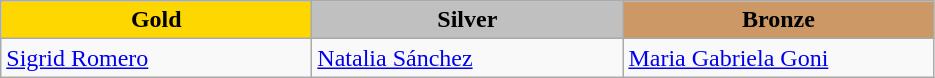<table class="wikitable" style="text-align:left">
<tr align="center">
<td width=200 bgcolor=gold><strong>Gold</strong></td>
<td width=200 bgcolor=silver><strong>Silver</strong></td>
<td width=200 bgcolor=CC9966><strong>Bronze</strong></td>
</tr>
<tr>
<td><a href='#'>Sigrid Romero</a><br><em></em></td>
<td><a href='#'>Natalia Sánchez</a><br><em></em></td>
<td><a href='#'>Maria Gabriela Goni</a><br><em></em></td>
</tr>
</table>
